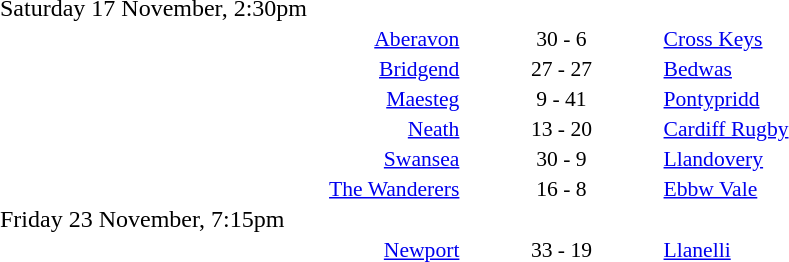<table style="width:70%;" cellspacing="1">
<tr>
<th width=35%></th>
<th width=15%></th>
<th></th>
</tr>
<tr>
<td>Saturday 17 November, 2:30pm</td>
</tr>
<tr style=font-size:90%>
<td align=right><a href='#'>Aberavon</a></td>
<td align=center>30 - 6</td>
<td><a href='#'>Cross Keys</a></td>
</tr>
<tr style=font-size:90%>
<td align=right><a href='#'>Bridgend</a></td>
<td align=center>27 - 27</td>
<td><a href='#'>Bedwas</a></td>
</tr>
<tr style=font-size:90%>
<td align=right><a href='#'>Maesteg</a></td>
<td align=center>9 - 41</td>
<td><a href='#'>Pontypridd</a></td>
</tr>
<tr style=font-size:90%>
<td align=right><a href='#'>Neath</a></td>
<td align=center>13 - 20</td>
<td><a href='#'>Cardiff Rugby</a></td>
</tr>
<tr style=font-size:90%>
<td align=right><a href='#'>Swansea</a></td>
<td align=center>30 - 9</td>
<td><a href='#'>Llandovery</a></td>
</tr>
<tr style=font-size:90%>
<td align=right><a href='#'>The Wanderers</a></td>
<td align=center>16 - 8</td>
<td><a href='#'>Ebbw Vale</a></td>
</tr>
<tr>
<td>Friday 23 November, 7:15pm</td>
</tr>
<tr style=font-size:90%>
<td align=right><a href='#'>Newport</a></td>
<td align=center>33 - 19</td>
<td><a href='#'>Llanelli</a></td>
</tr>
</table>
